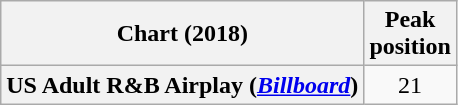<table class="wikitable plainrowheaders" style="text-align:center">
<tr>
<th scope=col>Chart (2018)</th>
<th scope=col>Peak<br>position</th>
</tr>
<tr>
<th scope=row>US Adult R&B Airplay (<em><a href='#'>Billboard</a></em>)</th>
<td>21</td>
</tr>
</table>
